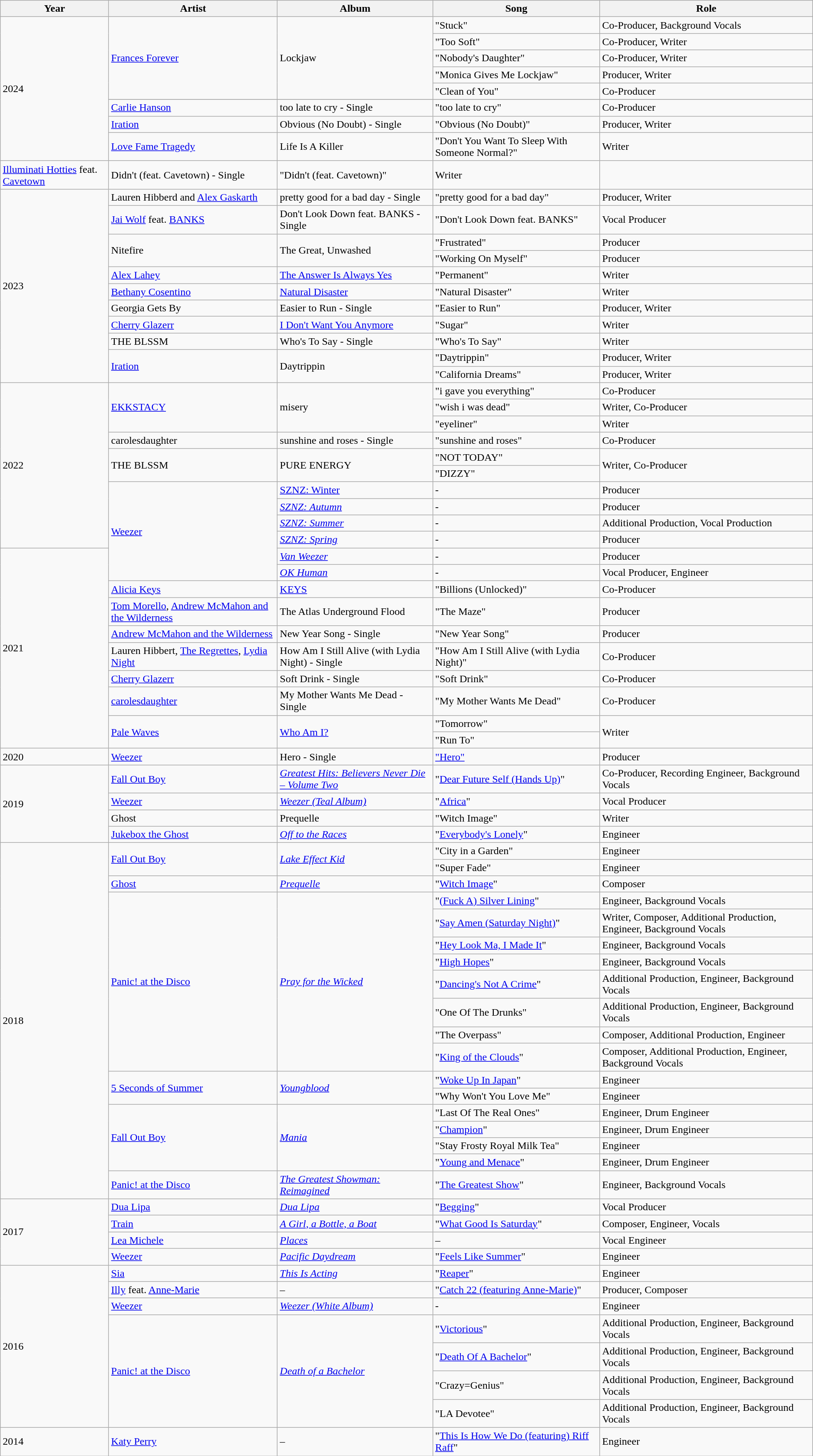<table class="wikitable">
<tr>
<th>Year</th>
<th>Artist</th>
<th>Album</th>
<th>Song</th>
<th>Role</th>
</tr>
<tr>
<td rowspan="9">2024</td>
<td rowspan="5"><a href='#'>Frances Forever</a></td>
<td rowspan="5">Lockjaw</td>
<td>"Stuck"</td>
<td>Co-Producer, Background Vocals</td>
</tr>
<tr>
<td>"Too Soft"</td>
<td>Co-Producer, Writer</td>
</tr>
<tr>
<td>"Nobody's Daughter"</td>
<td>Co-Producer, Writer</td>
</tr>
<tr>
<td>"Monica Gives Me Lockjaw"</td>
<td>Producer, Writer</td>
</tr>
<tr>
<td>"Clean of You"</td>
<td>Co-Producer</td>
</tr>
<tr>
</tr>
<tr>
<td><a href='#'>Carlie Hanson</a></td>
<td>too late to cry - Single</td>
<td>"too late to cry"</td>
<td>Co-Producer</td>
</tr>
<tr>
<td><a href='#'>Iration</a></td>
<td>Obvious (No Doubt) - Single</td>
<td>"Obvious (No Doubt)"</td>
<td>Producer, Writer</td>
</tr>
<tr>
<td><a href='#'>Love Fame Tragedy</a></td>
<td>Life Is A Killer</td>
<td>"Don't You Want To Sleep With Someone Normal?"</td>
<td>Writer</td>
</tr>
<tr>
<td><a href='#'>Illuminati Hotties</a> feat. <a href='#'>Cavetown</a></td>
<td>Didn't (feat. Cavetown) - Single</td>
<td>"Didn't (feat. Cavetown)"</td>
<td>Writer</td>
</tr>
<tr>
<td rowspan="11">2023</td>
<td>Lauren Hibberd and <a href='#'>Alex Gaskarth</a></td>
<td>pretty good for a bad day - Single</td>
<td>"pretty good for a bad day"</td>
<td>Producer, Writer</td>
</tr>
<tr>
<td><a href='#'>Jai Wolf</a> feat. <a href='#'>BANKS</a></td>
<td>Don't Look Down feat. BANKS - Single</td>
<td>"Don't Look Down feat. BANKS"</td>
<td>Vocal Producer</td>
</tr>
<tr>
<td rowspan="2">Nitefire</td>
<td rowspan="2">The Great, Unwashed</td>
<td>"Frustrated"</td>
<td>Producer</td>
</tr>
<tr>
<td>"Working On Myself"</td>
<td>Producer</td>
</tr>
<tr>
<td><a href='#'>Alex Lahey</a></td>
<td><a href='#'>The Answer Is Always Yes</a></td>
<td>"Permanent"</td>
<td>Writer</td>
</tr>
<tr>
<td><a href='#'>Bethany Cosentino</a></td>
<td><a href='#'>Natural Disaster</a></td>
<td>"Natural Disaster"</td>
<td>Writer</td>
</tr>
<tr>
<td>Georgia Gets By</td>
<td>Easier to Run - Single</td>
<td>"Easier to Run"</td>
<td>Producer, Writer</td>
</tr>
<tr>
<td><a href='#'>Cherry Glazerr</a></td>
<td><a href='#'>I Don't Want You Anymore</a></td>
<td>"Sugar"</td>
<td>Writer</td>
</tr>
<tr>
<td>THE BLSSM</td>
<td>Who's To Say - Single</td>
<td>"Who's To Say"</td>
<td>Writer</td>
</tr>
<tr>
<td rowspan="2"><a href='#'>Iration</a></td>
<td rowspan="2">Daytrippin</td>
<td>"Daytrippin"</td>
<td>Producer, Writer</td>
</tr>
<tr>
<td>"California Dreams"</td>
<td>Producer, Writer</td>
</tr>
<tr>
<td rowspan="10">2022</td>
<td rowspan="3"><a href='#'>EKKSTACY</a></td>
<td rowspan="3">misery</td>
<td>"i gave you everything"</td>
<td>Co-Producer</td>
</tr>
<tr>
<td>"wish i was dead"</td>
<td>Writer, Co-Producer</td>
</tr>
<tr>
<td>"eyeliner"</td>
<td>Writer</td>
</tr>
<tr>
<td>carolesdaughter</td>
<td>sunshine and roses - Single</td>
<td>"sunshine and roses"</td>
<td>Co-Producer</td>
</tr>
<tr>
<td rowspan="2">THE BLSSM</td>
<td rowspan="2">PURE ENERGY</td>
<td>"NOT TODAY"</td>
<td rowspan="2">Writer, Co-Producer</td>
</tr>
<tr>
<td>"DIZZY"</td>
</tr>
<tr>
<td rowspan="6"><a href='#'>Weezer</a></td>
<td><a href='#'>SZNZ: Winter</a></td>
<td>-</td>
<td>Producer</td>
</tr>
<tr>
<td><em><a href='#'>SZNZ: Autumn</a></em></td>
<td>-</td>
<td>Producer</td>
</tr>
<tr>
<td><em><a href='#'>SZNZ: Summer</a></em></td>
<td>-</td>
<td>Additional Production, Vocal Production</td>
</tr>
<tr>
<td><em><a href='#'>SZNZ: Spring</a></em></td>
<td>-</td>
<td>Producer</td>
</tr>
<tr>
<td rowspan="10">2021</td>
<td><em><a href='#'>Van Weezer</a></em></td>
<td>-</td>
<td>Producer</td>
</tr>
<tr>
<td><em><a href='#'>OK Human</a></em></td>
<td>-</td>
<td>Vocal Producer, Engineer</td>
</tr>
<tr>
<td><a href='#'>Alicia Keys</a></td>
<td><a href='#'>KEYS</a></td>
<td>"Billions (Unlocked)"</td>
<td>Co-Producer</td>
</tr>
<tr>
<td><a href='#'>Tom Morello</a>, <a href='#'>Andrew McMahon and the Wilderness</a></td>
<td>The Atlas Underground Flood</td>
<td>"The Maze"</td>
<td>Producer</td>
</tr>
<tr>
<td><a href='#'>Andrew McMahon and the Wilderness</a></td>
<td>New Year Song - Single</td>
<td>"New Year Song"</td>
<td>Producer</td>
</tr>
<tr>
<td>Lauren Hibbert, <a href='#'>The Regrettes</a>, <a href='#'>Lydia Night</a></td>
<td>How Am I Still Alive (with Lydia Night) - Single</td>
<td>"How Am I Still Alive (with Lydia Night)"</td>
<td>Co-Producer</td>
</tr>
<tr>
<td><a href='#'>Cherry Glazerr</a></td>
<td>Soft Drink - Single</td>
<td>"Soft Drink"</td>
<td>Co-Producer</td>
</tr>
<tr>
<td><a href='#'>carolesdaughter</a></td>
<td>My Mother Wants Me Dead - Single</td>
<td>"My Mother Wants Me Dead"</td>
<td>Co-Producer</td>
</tr>
<tr>
<td rowspan="2"><a href='#'>Pale Waves</a></td>
<td rowspan="2"><a href='#'>Who Am I?</a></td>
<td>"Tomorrow"</td>
<td rowspan="2">Writer</td>
</tr>
<tr>
<td>"Run To"</td>
</tr>
<tr>
<td>2020</td>
<td><a href='#'>Weezer</a></td>
<td>Hero - Single</td>
<td><a href='#'>"Hero"</a></td>
<td>Producer</td>
</tr>
<tr>
<td rowspan="4">2019</td>
<td><a href='#'>Fall Out Boy</a></td>
<td><em><a href='#'>Greatest Hits: Believers Never Die – Volume Two</a></em></td>
<td>"<a href='#'>Dear Future Self (Hands Up)</a>"</td>
<td>Co-Producer, Recording Engineer, Background Vocals</td>
</tr>
<tr>
<td><a href='#'>Weezer</a></td>
<td><em><a href='#'>Weezer (Teal Album)</a></em></td>
<td>"<a href='#'>Africa</a>"</td>
<td>Vocal Producer</td>
</tr>
<tr>
<td>Ghost</td>
<td>Prequelle</td>
<td>"Witch Image"</td>
<td>Writer</td>
</tr>
<tr>
<td><a href='#'>Jukebox the Ghost</a></td>
<td><em><a href='#'>Off to the Races</a></em></td>
<td>"<a href='#'>Everybody's Lonely</a>"</td>
<td>Engineer</td>
</tr>
<tr>
<td rowspan="18">2018</td>
<td rowspan="2"><a href='#'>Fall Out Boy</a></td>
<td rowspan="2"><em><a href='#'>Lake Effect Kid</a></em></td>
<td>"City in a Garden"</td>
<td>Engineer</td>
</tr>
<tr>
<td>"Super Fade"</td>
<td>Engineer</td>
</tr>
<tr>
<td><a href='#'>Ghost</a></td>
<td><em><a href='#'>Prequelle</a></em></td>
<td>"<a href='#'>Witch Image</a>"</td>
<td>Composer</td>
</tr>
<tr>
<td rowspan="8"><a href='#'>Panic! at the Disco</a></td>
<td rowspan="8"><em><a href='#'>Pray for the Wicked</a></em></td>
<td>"<a href='#'>(Fuck A) Silver Lining</a>"</td>
<td>Engineer, Background Vocals</td>
</tr>
<tr>
<td>"<a href='#'>Say Amen (Saturday Night)</a>"</td>
<td>Writer, Composer, Additional Production, Engineer, Background Vocals</td>
</tr>
<tr>
<td>"<a href='#'>Hey Look Ma, I Made It</a>"</td>
<td>Engineer, Background Vocals</td>
</tr>
<tr>
<td>"<a href='#'>High Hopes</a>"</td>
<td>Engineer, Background Vocals</td>
</tr>
<tr>
<td>"<a href='#'>Dancing's Not A Crime</a>"</td>
<td>Additional Production, Engineer, Background Vocals</td>
</tr>
<tr>
<td>"One Of The Drunks"</td>
<td>Additional Production, Engineer, Background Vocals</td>
</tr>
<tr>
<td>"The Overpass"</td>
<td>Composer, Additional Production, Engineer</td>
</tr>
<tr>
<td>"<a href='#'>King of the Clouds</a>"</td>
<td>Composer, Additional Production, Engineer, Background Vocals</td>
</tr>
<tr>
<td rowspan="2"><a href='#'>5 Seconds of Summer</a></td>
<td rowspan="2"><em><a href='#'>Youngblood</a></em></td>
<td>"<a href='#'>Woke Up In Japan</a>"</td>
<td>Engineer</td>
</tr>
<tr>
<td>"Why Won't You Love Me"</td>
<td>Engineer</td>
</tr>
<tr>
<td rowspan="4"><a href='#'>Fall Out Boy</a></td>
<td rowspan="4"><em><a href='#'>Mania</a></em></td>
<td>"Last Of The Real Ones"</td>
<td>Engineer, Drum Engineer</td>
</tr>
<tr>
<td>"<a href='#'>Champion</a>"</td>
<td>Engineer, Drum Engineer</td>
</tr>
<tr>
<td>"Stay Frosty Royal Milk Tea"</td>
<td>Engineer</td>
</tr>
<tr>
<td>"<a href='#'>Young and Menace</a>"</td>
<td>Engineer, Drum Engineer</td>
</tr>
<tr>
<td><a href='#'>Panic! at the Disco</a></td>
<td><em><a href='#'>The Greatest Showman: Reimagined</a></em></td>
<td>"<a href='#'>The Greatest Show</a>"</td>
<td>Engineer, Background Vocals</td>
</tr>
<tr>
<td rowspan="4">2017</td>
<td><a href='#'>Dua Lipa</a></td>
<td><em><a href='#'>Dua Lipa</a></em></td>
<td>"<a href='#'>Begging</a>"</td>
<td>Vocal Producer</td>
</tr>
<tr>
<td><a href='#'>Train</a></td>
<td><em><a href='#'>A Girl, a Bottle, a Boat</a></em></td>
<td>"<a href='#'>What Good Is Saturday</a>"</td>
<td>Composer, Engineer, Vocals</td>
</tr>
<tr>
<td><a href='#'>Lea Michele</a></td>
<td><em><a href='#'>Places</a></em></td>
<td>–</td>
<td>Vocal Engineer</td>
</tr>
<tr>
<td><a href='#'>Weezer</a></td>
<td><em><a href='#'>Pacific Daydream</a></em></td>
<td>"<a href='#'>Feels Like Summer</a>"</td>
<td>Engineer</td>
</tr>
<tr>
<td rowspan="7">2016</td>
<td><a href='#'>Sia</a></td>
<td><em><a href='#'>This Is Acting</a></em></td>
<td>"<a href='#'>Reaper</a>"</td>
<td>Engineer</td>
</tr>
<tr>
<td><a href='#'>Illy</a> feat. <a href='#'>Anne-Marie</a></td>
<td>–</td>
<td>"<a href='#'>Catch 22 (featuring Anne-Marie)</a>"</td>
<td>Producer, Composer</td>
</tr>
<tr>
<td><a href='#'>Weezer</a></td>
<td><em><a href='#'>Weezer (White Album)</a></em></td>
<td>-</td>
<td>Engineer</td>
</tr>
<tr>
<td rowspan="4"><a href='#'>Panic! at the Disco</a></td>
<td rowspan="4"><em><a href='#'>Death of a Bachelor</a></em></td>
<td>"<a href='#'>Victorious</a>"</td>
<td>Additional Production, Engineer, Background Vocals</td>
</tr>
<tr>
<td>"<a href='#'>Death Of A Bachelor</a>"</td>
<td>Additional Production, Engineer, Background Vocals</td>
</tr>
<tr>
<td>"Crazy=Genius"</td>
<td>Additional Production, Engineer, Background Vocals</td>
</tr>
<tr>
<td>"LA Devotee"</td>
<td>Additional Production, Engineer, Background Vocals</td>
</tr>
<tr>
<td>2014</td>
<td><a href='#'>Katy Perry</a></td>
<td>–</td>
<td>"<a href='#'>This Is How We Do (featuring) Riff Raff</a>"</td>
<td>Engineer</td>
</tr>
</table>
